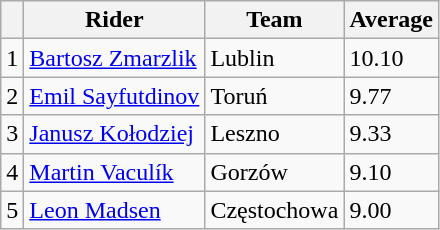<table class=wikitable>
<tr>
<th></th>
<th>Rider</th>
<th>Team</th>
<th>Average</th>
</tr>
<tr>
<td align="center">1</td>
<td><a href='#'>Bartosz Zmarzlik</a></td>
<td>Lublin</td>
<td>10.10</td>
</tr>
<tr>
<td align="center">2</td>
<td><a href='#'>Emil Sayfutdinov</a></td>
<td>Toruń</td>
<td>9.77</td>
</tr>
<tr>
<td align="center">3</td>
<td><a href='#'>Janusz Kołodziej</a></td>
<td>Leszno</td>
<td>9.33</td>
</tr>
<tr>
<td align="center">4</td>
<td><a href='#'>Martin Vaculík</a></td>
<td>Gorzów</td>
<td>9.10</td>
</tr>
<tr>
<td align="center">5</td>
<td><a href='#'>Leon Madsen</a></td>
<td>Częstochowa</td>
<td>9.00</td>
</tr>
</table>
